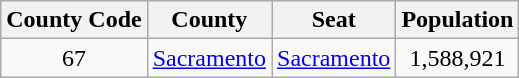<table class="wikitable sortable" style="text-align:center;">
<tr>
<th> County Code</th>
<th>County</th>
<th>Seat</th>
<th>Population</th>
</tr>
<tr>
<td>67</td>
<td><a href='#'>Sacramento</a></td>
<td><a href='#'>Sacramento</a></td>
<td>1,588,921</td>
</tr>
</table>
